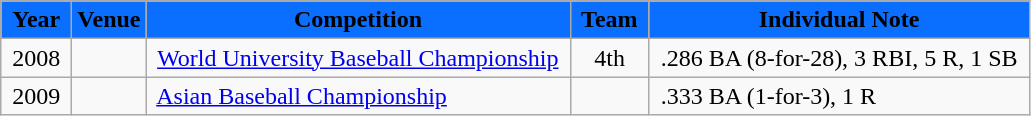<table class="wikitable">
<tr>
<th style="background:#0A6EFF"><span>Year</span></th>
<th style="background:#0A6EFF"><span>Venue</span></th>
<th style="background:#0A6EFF"><span>Competition</span></th>
<th style="background:#0A6EFF"><span> Team </span></th>
<th style="background:#0A6EFF"><span>Individual Note</span></th>
</tr>
<tr>
<td> 2008 </td>
<td>  </td>
<td> <a href='#'>World University Baseball Championship</a> </td>
<td style="text-align:center">4th</td>
<td> .286 BA (8-for-28), 3 RBI, 5 R, 1 SB </td>
</tr>
<tr>
<td> 2009 </td>
<td> </td>
<td> <a href='#'>Asian Baseball Championship</a></td>
<td style="text-align:center"></td>
<td> .333 BA (1-for-3), 1 R</td>
</tr>
</table>
